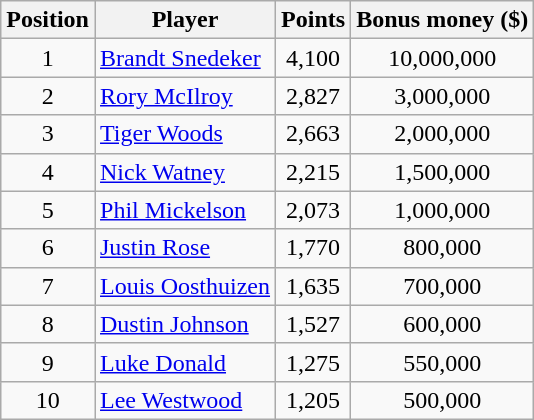<table class="wikitable">
<tr>
<th>Position</th>
<th>Player</th>
<th>Points</th>
<th>Bonus money ($)</th>
</tr>
<tr>
<td align=center>1</td>
<td> <a href='#'>Brandt Snedeker</a></td>
<td align=center>4,100</td>
<td align=center>10,000,000</td>
</tr>
<tr>
<td align=center>2</td>
<td> <a href='#'>Rory McIlroy</a></td>
<td align=center>2,827</td>
<td align=center>3,000,000</td>
</tr>
<tr>
<td align=center>3</td>
<td> <a href='#'>Tiger Woods</a></td>
<td align=center>2,663</td>
<td align=center>2,000,000</td>
</tr>
<tr>
<td align=center>4</td>
<td> <a href='#'>Nick Watney</a></td>
<td align=center>2,215</td>
<td align=center>1,500,000</td>
</tr>
<tr>
<td align=center>5</td>
<td> <a href='#'>Phil Mickelson</a></td>
<td align=center>2,073</td>
<td align=center>1,000,000</td>
</tr>
<tr>
<td align=center>6</td>
<td> <a href='#'>Justin Rose</a></td>
<td align=center>1,770</td>
<td align=center>800,000</td>
</tr>
<tr>
<td align=center>7</td>
<td> <a href='#'>Louis Oosthuizen</a></td>
<td align=center>1,635</td>
<td align=center>700,000</td>
</tr>
<tr>
<td align=center>8</td>
<td> <a href='#'>Dustin Johnson</a></td>
<td align=center>1,527</td>
<td align=center>600,000</td>
</tr>
<tr>
<td align=center>9</td>
<td> <a href='#'>Luke Donald</a></td>
<td align=center>1,275</td>
<td align=center>550,000</td>
</tr>
<tr>
<td align=center>10</td>
<td> <a href='#'>Lee Westwood</a></td>
<td align=center>1,205</td>
<td align=center>500,000</td>
</tr>
</table>
